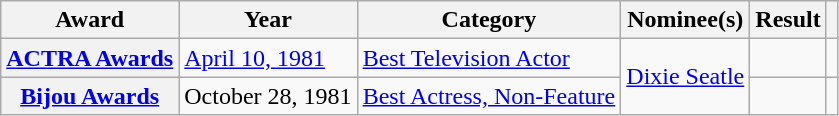<table class="wikitable sortable plainrowheaders">
<tr>
<th scope="col">Award</th>
<th scope="col">Year</th>
<th scope="col">Category</th>
<th scope="col">Nominee(s)</th>
<th scope="col">Result</th>
<th scope="col" class="unsortable"></th>
</tr>
<tr>
<th scope="row"><a href='#'>ACTRA Awards</a></th>
<td><a href='#'>April 10, 1981</a></td>
<td><a href='#'>Best Television Actor</a></td>
<td rowspan=2><a href='#'>Dixie Seatle</a></td>
<td></td>
<td></td>
</tr>
<tr>
<th scope="row"><a href='#'>Bijou Awards</a></th>
<td>October 28, 1981</td>
<td><a href='#'>Best Actress, Non-Feature</a></td>
<td></td>
<td></td>
</tr>
</table>
